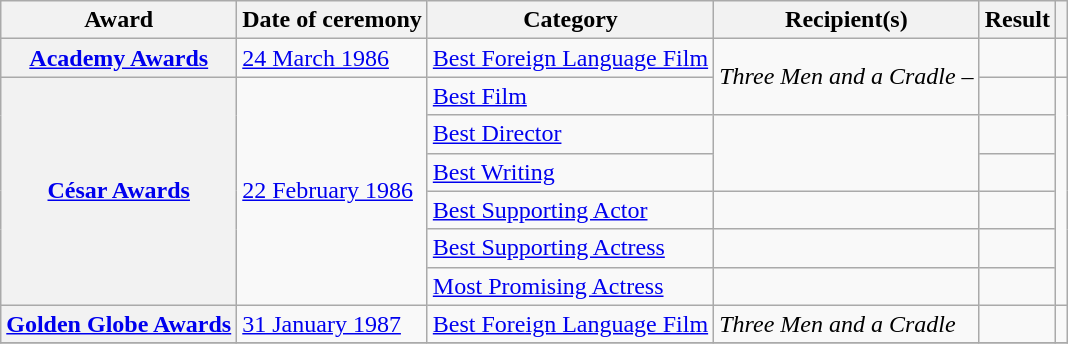<table class="wikitable plainrowheaders sortable">
<tr>
<th scope="col">Award</th>
<th scope="col">Date of ceremony</th>
<th scope="col">Category</th>
<th scope="col">Recipient(s)</th>
<th scope="col">Result</th>
<th scope="col" class="unsortable"></th>
</tr>
<tr>
<th scope="row"><a href='#'>Academy Awards</a></th>
<td><a href='#'>24 March 1986</a></td>
<td><a href='#'>Best Foreign Language Film</a></td>
<td rowspan="2"><em>Three Men and a Cradle</em> – </td>
<td></td>
<td style="text-align:center;"></td>
</tr>
<tr>
<th scope="row" rowspan="6"><a href='#'>César Awards</a></th>
<td rowspan="6"><a href='#'>22 February 1986</a></td>
<td><a href='#'>Best Film</a></td>
<td></td>
<td style="text-align:center;" rowspan="6"></td>
</tr>
<tr>
<td><a href='#'>Best Director</a></td>
<td rowspan="2"></td>
<td></td>
</tr>
<tr>
<td><a href='#'>Best Writing</a></td>
<td></td>
</tr>
<tr>
<td><a href='#'>Best Supporting Actor</a></td>
<td></td>
<td></td>
</tr>
<tr>
<td><a href='#'>Best Supporting Actress</a></td>
<td></td>
<td></td>
</tr>
<tr>
<td><a href='#'>Most Promising Actress</a></td>
<td></td>
<td></td>
</tr>
<tr>
<th scope="row"><a href='#'>Golden Globe Awards</a></th>
<td><a href='#'>31 January 1987</a></td>
<td><a href='#'>Best Foreign Language Film</a></td>
<td><em>Three Men and a Cradle</em></td>
<td></td>
<td style="text-align:center;"></td>
</tr>
<tr>
</tr>
</table>
